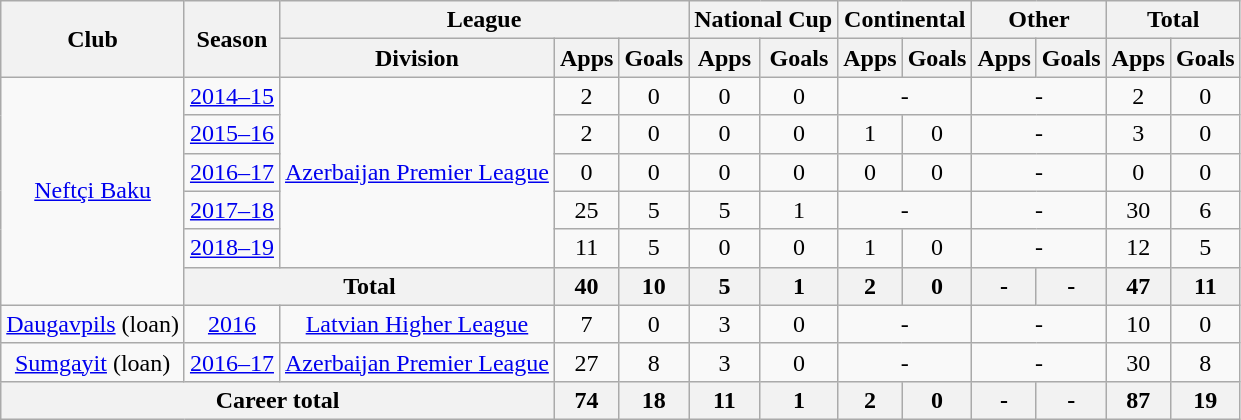<table class="wikitable" style="text-align: center">
<tr>
<th rowspan="2">Club</th>
<th rowspan="2">Season</th>
<th colspan="3">League</th>
<th colspan="2">National Cup</th>
<th colspan="2">Continental</th>
<th colspan="2">Other</th>
<th colspan="2">Total</th>
</tr>
<tr>
<th>Division</th>
<th>Apps</th>
<th>Goals</th>
<th>Apps</th>
<th>Goals</th>
<th>Apps</th>
<th>Goals</th>
<th>Apps</th>
<th>Goals</th>
<th>Apps</th>
<th>Goals</th>
</tr>
<tr>
<td rowspan="6"><a href='#'>Neftçi Baku</a></td>
<td><a href='#'>2014–15</a></td>
<td rowspan="5"><a href='#'>Azerbaijan Premier League</a></td>
<td>2</td>
<td>0</td>
<td>0</td>
<td>0</td>
<td colspan="2">-</td>
<td colspan="2">-</td>
<td>2</td>
<td>0</td>
</tr>
<tr>
<td><a href='#'>2015–16</a></td>
<td>2</td>
<td>0</td>
<td>0</td>
<td>0</td>
<td>1</td>
<td>0</td>
<td colspan="2">-</td>
<td>3</td>
<td>0</td>
</tr>
<tr>
<td><a href='#'>2016–17</a></td>
<td>0</td>
<td>0</td>
<td>0</td>
<td>0</td>
<td>0</td>
<td>0</td>
<td colspan="2">-</td>
<td>0</td>
<td>0</td>
</tr>
<tr>
<td><a href='#'>2017–18</a></td>
<td>25</td>
<td>5</td>
<td>5</td>
<td>1</td>
<td colspan="2">-</td>
<td colspan="2">-</td>
<td>30</td>
<td>6</td>
</tr>
<tr>
<td><a href='#'>2018–19</a></td>
<td>11</td>
<td>5</td>
<td>0</td>
<td>0</td>
<td>1</td>
<td>0</td>
<td colspan="2">-</td>
<td>12</td>
<td>5</td>
</tr>
<tr>
<th colspan="2">Total</th>
<th>40</th>
<th>10</th>
<th>5</th>
<th>1</th>
<th>2</th>
<th>0</th>
<th>-</th>
<th>-</th>
<th>47</th>
<th>11</th>
</tr>
<tr>
<td><a href='#'>Daugavpils</a> (loan)</td>
<td><a href='#'>2016</a></td>
<td><a href='#'>Latvian Higher League</a></td>
<td>7</td>
<td>0</td>
<td>3</td>
<td>0</td>
<td colspan="2">-</td>
<td colspan="2">-</td>
<td>10</td>
<td>0</td>
</tr>
<tr>
<td><a href='#'>Sumgayit</a> (loan)</td>
<td><a href='#'>2016–17</a></td>
<td><a href='#'>Azerbaijan Premier League</a></td>
<td>27</td>
<td>8</td>
<td>3</td>
<td>0</td>
<td colspan="2">-</td>
<td colspan="2">-</td>
<td>30</td>
<td>8</td>
</tr>
<tr>
<th colspan="3">Career total</th>
<th>74</th>
<th>18</th>
<th>11</th>
<th>1</th>
<th>2</th>
<th>0</th>
<th>-</th>
<th>-</th>
<th>87</th>
<th>19</th>
</tr>
</table>
